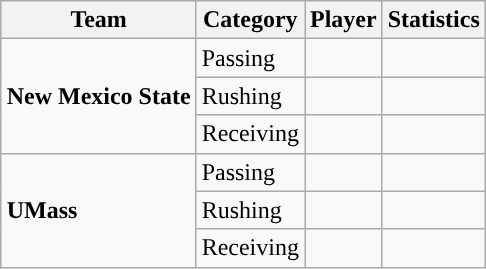<table class="wikitable" style="float: right;">
<tr>
<th>Team</th>
<th>Category</th>
<th>Player</th>
<th>Statistics</th>
</tr>
<tr>
<td rowspan=3><strong>New Mexico State</strong></td>
<td>Passing</td>
<td></td>
<td></td>
</tr>
<tr>
<td>Rushing</td>
<td></td>
<td></td>
</tr>
<tr>
<td>Receiving</td>
<td></td>
<td></td>
</tr>
<tr>
<td rowspan=3><strong>UMass</strong></td>
<td>Passing</td>
<td></td>
<td></td>
</tr>
<tr>
<td>Rushing</td>
<td></td>
<td></td>
</tr>
<tr>
<td>Receiving</td>
<td></td>
<td></td>
</tr>
</table>
